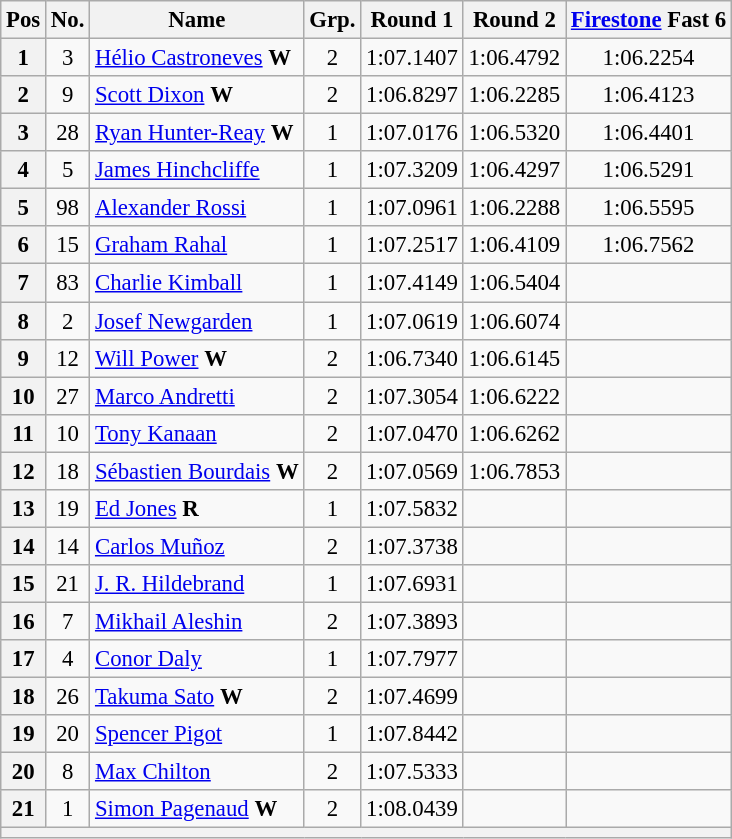<table class="wikitable sortable" style="text-align:center; font-size: 95%;">
<tr>
<th>Pos</th>
<th>No.</th>
<th>Name</th>
<th>Grp.</th>
<th>Round 1</th>
<th>Round 2</th>
<th><a href='#'>Firestone</a> Fast 6</th>
</tr>
<tr>
<th scope="row">1</th>
<td>3</td>
<td align="left"> <a href='#'>Hélio Castroneves</a> <strong><span>W</span></strong></td>
<td>2</td>
<td>1:07.1407</td>
<td>1:06.4792</td>
<td>1:06.2254</td>
</tr>
<tr>
<th scope="row">2</th>
<td>9</td>
<td align="left"> <a href='#'>Scott Dixon</a> <strong><span>W</span></strong></td>
<td>2</td>
<td>1:06.8297</td>
<td>1:06.2285</td>
<td>1:06.4123</td>
</tr>
<tr>
<th scope="row">3</th>
<td>28</td>
<td align="left"> <a href='#'>Ryan Hunter-Reay</a> <strong><span>W</span></strong></td>
<td>1</td>
<td>1:07.0176</td>
<td>1:06.5320</td>
<td>1:06.4401</td>
</tr>
<tr>
<th scope="row">4</th>
<td>5</td>
<td align="left"> <a href='#'>James Hinchcliffe</a></td>
<td>1</td>
<td>1:07.3209</td>
<td>1:06.4297</td>
<td>1:06.5291</td>
</tr>
<tr>
<th scope="row">5</th>
<td>98</td>
<td align="left"> <a href='#'>Alexander Rossi</a></td>
<td>1</td>
<td>1:07.0961</td>
<td>1:06.2288</td>
<td>1:06.5595</td>
</tr>
<tr>
<th scope="row">6</th>
<td>15</td>
<td align="left"> <a href='#'>Graham Rahal</a></td>
<td>1</td>
<td>1:07.2517</td>
<td>1:06.4109</td>
<td>1:06.7562</td>
</tr>
<tr>
<th scope="row">7</th>
<td>83</td>
<td align="left"> <a href='#'>Charlie Kimball</a></td>
<td>1</td>
<td>1:07.4149</td>
<td>1:06.5404</td>
<td></td>
</tr>
<tr>
<th scope="row">8</th>
<td>2</td>
<td align="left"> <a href='#'>Josef Newgarden</a></td>
<td>1</td>
<td>1:07.0619</td>
<td>1:06.6074</td>
<td></td>
</tr>
<tr>
<th scope="row">9</th>
<td>12</td>
<td align="left"> <a href='#'>Will Power</a> <strong><span>W</span></strong></td>
<td>2</td>
<td>1:06.7340</td>
<td>1:06.6145</td>
<td></td>
</tr>
<tr>
<th scope="row">10</th>
<td>27</td>
<td align="left"> <a href='#'>Marco Andretti</a></td>
<td>2</td>
<td>1:07.3054</td>
<td>1:06.6222</td>
<td></td>
</tr>
<tr>
<th scope="row">11</th>
<td>10</td>
<td align="left"> <a href='#'>Tony Kanaan</a></td>
<td>2</td>
<td>1:07.0470</td>
<td>1:06.6262</td>
<td></td>
</tr>
<tr>
<th scope="row">12</th>
<td>18</td>
<td align="left"> <a href='#'>Sébastien Bourdais</a> <strong><span>W</span></strong></td>
<td>2</td>
<td>1:07.0569</td>
<td>1:06.7853</td>
<td></td>
</tr>
<tr>
<th scope="row">13</th>
<td>19</td>
<td align="left"> <a href='#'>Ed Jones</a> <strong><span>R</span></strong></td>
<td>1</td>
<td>1:07.5832</td>
<td></td>
<td></td>
</tr>
<tr>
<th scope="row">14</th>
<td>14</td>
<td align="left"> <a href='#'>Carlos Muñoz</a></td>
<td>2</td>
<td>1:07.3738</td>
<td></td>
<td></td>
</tr>
<tr>
<th scope="row">15</th>
<td>21</td>
<td align="left"> <a href='#'>J. R. Hildebrand</a></td>
<td>1</td>
<td>1:07.6931</td>
<td></td>
<td></td>
</tr>
<tr>
<th scope="row">16</th>
<td>7</td>
<td align="left"> <a href='#'>Mikhail Aleshin</a></td>
<td>2</td>
<td>1:07.3893</td>
<td></td>
<td></td>
</tr>
<tr>
<th scope="row">17</th>
<td>4</td>
<td align="left"> <a href='#'>Conor Daly</a></td>
<td>1</td>
<td>1:07.7977</td>
<td></td>
<td></td>
</tr>
<tr>
<th scope="row">18</th>
<td>26</td>
<td align="left"> <a href='#'>Takuma Sato</a> <strong><span>W</span></strong></td>
<td>2</td>
<td>1:07.4699</td>
<td></td>
<td></td>
</tr>
<tr>
<th scope="row">19</th>
<td>20</td>
<td align="left"> <a href='#'>Spencer Pigot</a></td>
<td>1</td>
<td>1:07.8442</td>
<td></td>
<td></td>
</tr>
<tr>
<th scope="row">20</th>
<td>8</td>
<td align="left"> <a href='#'>Max Chilton</a></td>
<td>2</td>
<td>1:07.5333</td>
<td></td>
<td></td>
</tr>
<tr>
<th scope="row">21</th>
<td>1</td>
<td align="left"> <a href='#'>Simon Pagenaud</a> <strong><span>W</span></strong></td>
<td>2</td>
<td>1:08.0439</td>
<td></td>
<td></td>
</tr>
<tr>
<th colspan=11></th>
</tr>
</table>
